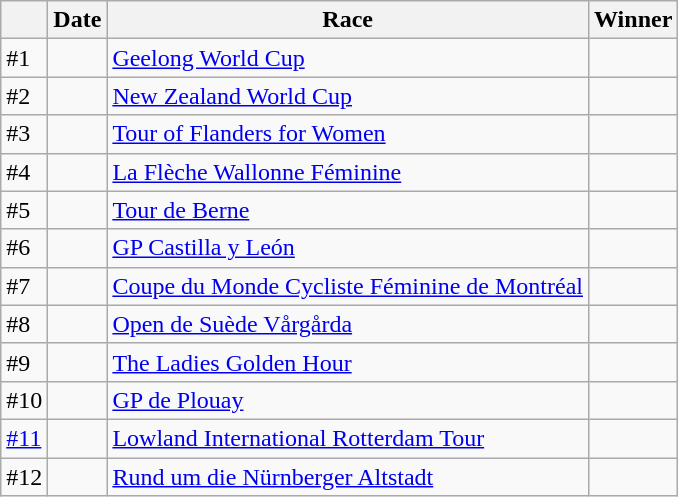<table class="wikitable sortable">
<tr>
<th></th>
<th>Date</th>
<th>Race</th>
<th>Winner</th>
</tr>
<tr>
<td>#1</td>
<td></td>
<td> <a href='#'>Geelong World Cup</a></td>
<td></td>
</tr>
<tr>
<td>#2</td>
<td></td>
<td> <a href='#'>New Zealand World Cup</a></td>
<td></td>
</tr>
<tr>
<td>#3</td>
<td></td>
<td> <a href='#'>Tour of Flanders for Women</a></td>
<td></td>
</tr>
<tr>
<td>#4</td>
<td></td>
<td> <a href='#'>La Flèche Wallonne Féminine</a></td>
<td></td>
</tr>
<tr>
<td>#5</td>
<td></td>
<td> <a href='#'>Tour de Berne</a></td>
<td></td>
</tr>
<tr>
<td>#6</td>
<td></td>
<td> <a href='#'>GP Castilla y León</a></td>
<td></td>
</tr>
<tr>
<td>#7</td>
<td></td>
<td> <a href='#'>Coupe du Monde Cycliste Féminine de Montréal</a></td>
<td></td>
</tr>
<tr>
<td>#8</td>
<td></td>
<td> <a href='#'>Open de Suède Vårgårda</a></td>
<td></td>
</tr>
<tr>
<td>#9</td>
<td></td>
<td> <a href='#'>The Ladies Golden Hour</a></td>
<td></td>
</tr>
<tr>
<td>#10</td>
<td></td>
<td> <a href='#'>GP de Plouay</a></td>
<td></td>
</tr>
<tr>
<td><a href='#'>#11</a></td>
<td></td>
<td> <a href='#'>Lowland International Rotterdam Tour</a></td>
<td></td>
</tr>
<tr>
<td>#12</td>
<td></td>
<td> <a href='#'>Rund um die Nürnberger Altstadt</a></td>
<td></td>
</tr>
</table>
